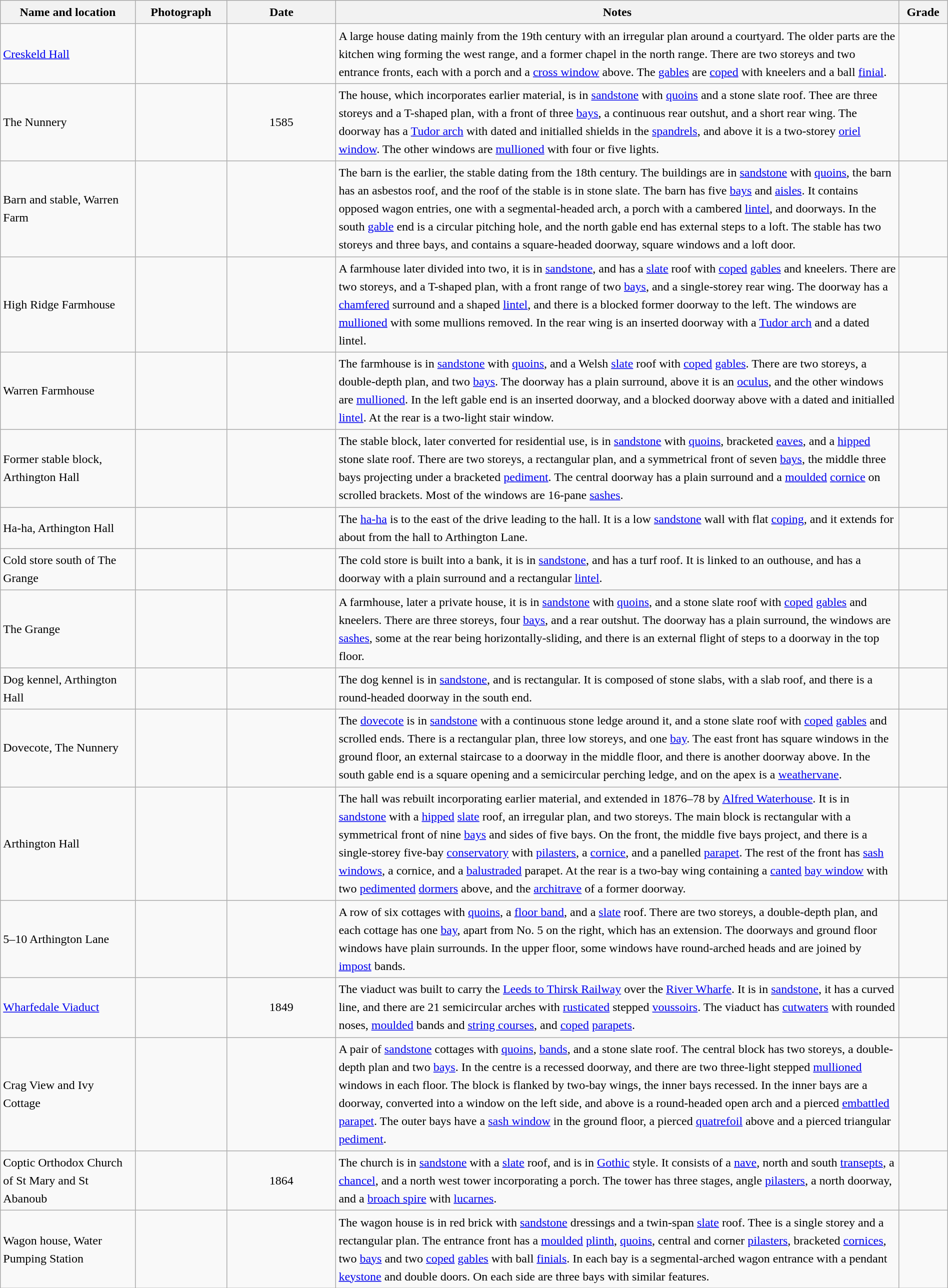<table class="wikitable sortable plainrowheaders" style="width:100%; border:0; text-align:left; line-height:150%;">
<tr>
<th scope="col"  style="width:150px">Name and location</th>
<th scope="col"  style="width:100px" class="unsortable">Photograph</th>
<th scope="col"  style="width:120px">Date</th>
<th scope="col"  style="width:650px" class="unsortable">Notes</th>
<th scope="col"  style="width:50px">Grade</th>
</tr>
<tr>
<td><a href='#'>Creskeld Hall</a><br><small></small></td>
<td></td>
<td align="center"></td>
<td>A large house dating mainly from the 19th century with an irregular plan around a courtyard.  The older parts are the kitchen wing forming the west range, and a former chapel in the north range.  There are two storeys and two entrance fronts, each with a porch and a <a href='#'>cross window</a> above.  The <a href='#'>gables</a> are <a href='#'>coped</a> with kneelers and a ball <a href='#'>finial</a>.</td>
<td align="center" ></td>
</tr>
<tr>
<td>The Nunnery<br><small></small></td>
<td></td>
<td align="center">1585</td>
<td>The house, which incorporates earlier material, is in <a href='#'>sandstone</a> with <a href='#'>quoins</a> and a stone slate roof.  Thee are three storeys and a T-shaped plan, with a front of three <a href='#'>bays</a>, a continuous rear outshut, and a short rear wing.  The doorway has a <a href='#'>Tudor arch</a> with dated and initialled shields in the <a href='#'>spandrels</a>, and above it is a two-storey <a href='#'>oriel window</a>.  The other windows are <a href='#'>mullioned</a> with four or five lights.</td>
<td align="center" ></td>
</tr>
<tr>
<td>Barn and stable, Warren Farm<br><small></small></td>
<td></td>
<td align="center"></td>
<td>The barn is the earlier, the stable dating from the 18th century.  The buildings are in <a href='#'>sandstone</a> with <a href='#'>quoins</a>, the barn has an asbestos roof, and the roof of the stable is in stone slate.  The barn has five <a href='#'>bays</a> and <a href='#'>aisles</a>.  It contains opposed wagon entries, one with a segmental-headed arch, a porch with a cambered <a href='#'>lintel</a>, and doorways.  In the south <a href='#'>gable</a> end is a circular pitching hole, and the north gable end has external steps to a loft.  The stable has two storeys and three bays, and contains a square-headed doorway, square windows and a loft door.</td>
<td align="center" ></td>
</tr>
<tr>
<td>High Ridge Farmhouse<br><small></small></td>
<td></td>
<td align="center"></td>
<td>A farmhouse later divided into two, it is in <a href='#'>sandstone</a>, and has a <a href='#'>slate</a> roof with <a href='#'>coped</a> <a href='#'>gables</a> and kneelers.  There are two storeys, and a T-shaped plan, with a front range of two <a href='#'>bays</a>, and a single-storey rear wing.  The doorway has a <a href='#'>chamfered</a> surround and a shaped <a href='#'>lintel</a>, and there is a  blocked former doorway to the left.  The windows are <a href='#'>mullioned</a> with some mullions removed.  In the rear wing is an inserted doorway with a <a href='#'>Tudor arch</a> and a dated lintel.</td>
<td align="center" ></td>
</tr>
<tr>
<td>Warren Farmhouse<br><small></small></td>
<td></td>
<td align="center"></td>
<td>The farmhouse is in <a href='#'>sandstone</a> with <a href='#'>quoins</a>, and a Welsh <a href='#'>slate</a> roof with <a href='#'>coped</a> <a href='#'>gables</a>.  There are two storeys, a double-depth plan, and two <a href='#'>bays</a>.  The doorway has a plain surround, above it is an <a href='#'>oculus</a>, and the other windows are <a href='#'>mullioned</a>.  In the left gable end is an inserted doorway, and a blocked doorway above with a dated and initialled <a href='#'>lintel</a>.  At the rear is a two-light stair window.</td>
<td align="center" ></td>
</tr>
<tr>
<td>Former stable block, Arthington Hall<br><small></small></td>
<td></td>
<td align="center"></td>
<td>The stable block, later converted for residential use, is in <a href='#'>sandstone</a> with <a href='#'>quoins</a>, bracketed <a href='#'>eaves</a>, and a <a href='#'>hipped</a> stone slate roof.  There are two storeys, a rectangular plan, and a symmetrical front of seven <a href='#'>bays</a>, the middle three bays projecting under a bracketed <a href='#'>pediment</a>.  The central doorway has a plain surround and a <a href='#'>moulded</a> <a href='#'>cornice</a> on scrolled brackets.  Most of the windows are 16-pane <a href='#'>sashes</a>.</td>
<td align="center" ></td>
</tr>
<tr>
<td>Ha-ha, Arthington Hall<br><small></small></td>
<td></td>
<td align="center"></td>
<td>The <a href='#'>ha-ha</a> is to the east of the drive leading to the hall.  It is a low <a href='#'>sandstone</a> wall with flat <a href='#'>coping</a>, and it extends for about  from the hall to Arthington Lane.</td>
<td align="center" ></td>
</tr>
<tr>
<td>Cold store south of The Grange<br><small></small></td>
<td></td>
<td align="center"></td>
<td>The cold store is built into a bank, it is in <a href='#'>sandstone</a>, and has a turf roof.  It is linked to an outhouse, and has a doorway with a plain surround and a rectangular <a href='#'>lintel</a>.</td>
<td align="center" ></td>
</tr>
<tr>
<td>The Grange<br><small></small></td>
<td></td>
<td align="center"></td>
<td>A farmhouse, later a private house, it is in <a href='#'>sandstone</a> with <a href='#'>quoins</a>, and a stone slate roof with <a href='#'>coped</a> <a href='#'>gables</a> and kneelers.  There are three storeys, four <a href='#'>bays</a>, and a rear outshut.  The doorway has a plain surround, the windows are <a href='#'>sashes</a>, some at the rear being horizontally-sliding, and there is an external flight of steps to a doorway in the top floor.</td>
<td align="center" ></td>
</tr>
<tr>
<td>Dog kennel, Arthington Hall<br><small></small></td>
<td></td>
<td align="center"></td>
<td>The dog kennel is in <a href='#'>sandstone</a>, and is rectangular.  It is composed of stone slabs, with a slab roof, and there is a round-headed doorway in the south end.</td>
<td align="center" ></td>
</tr>
<tr>
<td>Dovecote, The Nunnery<br><small></small></td>
<td></td>
<td align="center"></td>
<td>The <a href='#'>dovecote</a> is in <a href='#'>sandstone</a> with a continuous stone ledge around it, and a stone slate roof with <a href='#'>coped</a> <a href='#'>gables</a> and scrolled ends.  There is a rectangular plan, three low storeys, and one <a href='#'>bay</a>.  The east front has square windows in the ground floor, an external staircase to a doorway in the middle floor, and there is another doorway above.  In the south gable end is a square opening and a semicircular perching ledge, and on the apex is a <a href='#'>weathervane</a>.</td>
<td align="center" ></td>
</tr>
<tr>
<td>Arthington Hall<br><small></small></td>
<td></td>
<td align="center"></td>
<td>The hall was rebuilt incorporating earlier material, and extended in 1876–78 by <a href='#'>Alfred Waterhouse</a>.  It is in <a href='#'>sandstone</a> with a <a href='#'>hipped</a> <a href='#'>slate</a> roof, an irregular plan, and two storeys.  The main block is rectangular with a symmetrical front of nine <a href='#'>bays</a> and sides of five bays.  On the front, the middle five bays project, and there is a single-storey five-bay <a href='#'>conservatory</a> with <a href='#'>pilasters</a>, a <a href='#'>cornice</a>, and a panelled <a href='#'>parapet</a>.  The rest of the front has <a href='#'>sash windows</a>, a cornice, and a <a href='#'>balustraded</a> parapet.  At the rear is a two-bay wing containing a <a href='#'>canted</a> <a href='#'>bay window</a> with two <a href='#'>pedimented</a> <a href='#'>dormers</a> above, and the <a href='#'>architrave</a> of a former doorway.</td>
<td align="center" ></td>
</tr>
<tr>
<td>5–10 Arthington Lane<br><small></small></td>
<td></td>
<td align="center"></td>
<td>A row of six cottages with <a href='#'>quoins</a>, a <a href='#'>floor band</a>, and a <a href='#'>slate</a> roof.  There are two storeys, a double-depth plan, and each cottage has one <a href='#'>bay</a>, apart from No. 5 on the right, which has an extension.  The doorways and ground floor windows have plain surrounds.  In the upper floor, some windows have round-arched heads and are joined by <a href='#'>impost</a> bands.</td>
<td align="center" ></td>
</tr>
<tr>
<td><a href='#'>Wharfedale Viaduct</a><br><small></small></td>
<td></td>
<td align="center">1849</td>
<td>The viaduct was built to carry the <a href='#'>Leeds to Thirsk Railway</a> over the <a href='#'>River Wharfe</a>.  It is in <a href='#'>sandstone</a>, it has a curved line, and there are 21 semicircular arches with <a href='#'>rusticated</a> stepped <a href='#'>voussoirs</a>.  The viaduct has <a href='#'>cutwaters</a> with rounded noses, <a href='#'>moulded</a> bands and <a href='#'>string courses</a>, and <a href='#'>coped</a> <a href='#'>parapets</a>.</td>
<td align="center" ></td>
</tr>
<tr>
<td>Crag View and Ivy Cottage<br><small></small></td>
<td></td>
<td align="center"></td>
<td>A pair of <a href='#'>sandstone</a> cottages with <a href='#'>quoins</a>, <a href='#'>bands</a>, and a stone slate roof.  The central block has two storeys, a double-depth plan and two <a href='#'>bays</a>.  In the centre is a recessed doorway, and there are two three-light stepped <a href='#'>mullioned</a> windows in each floor.  The block is flanked by two-bay wings, the inner bays recessed.  In the inner bays are a doorway, converted into a window on the left side, and above is a round-headed open arch and a pierced <a href='#'>embattled</a> <a href='#'>parapet</a>.  The outer bays have a <a href='#'>sash window</a> in the ground floor, a pierced <a href='#'>quatrefoil</a> above and a pierced triangular <a href='#'>pediment</a>.</td>
<td align="center" ></td>
</tr>
<tr>
<td>Coptic Orthodox Church of St Mary and St Abanoub <br><small></small></td>
<td></td>
<td align="center">1864</td>
<td>The church is in <a href='#'>sandstone</a> with a <a href='#'>slate</a> roof, and is in <a href='#'>Gothic</a> style.  It consists of a <a href='#'>nave</a>, north and south <a href='#'>transepts</a>, a <a href='#'>chancel</a>, and a north west tower incorporating a porch.  The tower has three stages, angle <a href='#'>pilasters</a>, a north doorway, and a <a href='#'>broach spire</a> with <a href='#'>lucarnes</a>.</td>
<td align="center" ></td>
</tr>
<tr>
<td>Wagon house, Water Pumping Station<br><small></small></td>
<td></td>
<td align="center"></td>
<td>The wagon house is in red brick with <a href='#'>sandstone</a> dressings and a twin-span <a href='#'>slate</a> roof.  Thee is a single storey and a rectangular plan.  The entrance front has a <a href='#'>moulded</a> <a href='#'>plinth</a>, <a href='#'>quoins</a>, central and corner <a href='#'>pilasters</a>, bracketed <a href='#'>cornices</a>, two <a href='#'>bays</a> and two <a href='#'>coped</a> <a href='#'>gables</a> with ball <a href='#'>finials</a>.  In each bay is a segmental-arched wagon entrance with a pendant <a href='#'>keystone</a> and double doors.  On each side are three bays with similar features.</td>
<td align="center" ></td>
</tr>
<tr>
</tr>
</table>
